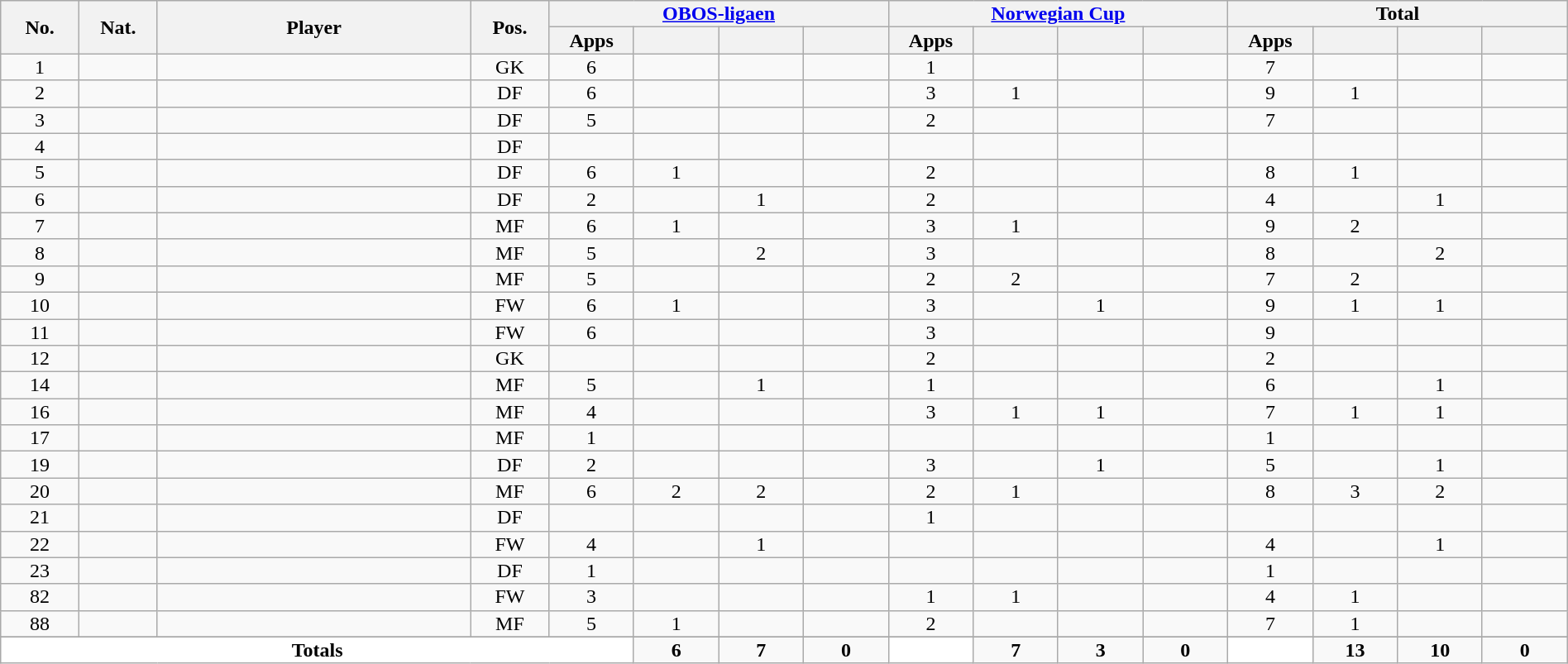<table class="wikitable sortable alternance"  style="font-size:100%; text-align:center; line-height:14px; width:100%;">
<tr>
<th rowspan="2" style="width:5%;"><strong>No.</strong></th>
<th rowspan="2" style="width:5%;"><strong>Nat.</strong></th>
<th rowspan="2" width="20%" align="center"><strong>Player</strong></th>
<th rowspan="2" style="width:5%;"><strong>Pos.</strong></th>
<th colspan="4"><strong><a href='#'>OBOS-ligaen</a></strong></th>
<th colspan="4"><strong><a href='#'>Norwegian Cup</a></strong></th>
<th colspan="4"><strong>Total</strong></th>
</tr>
<tr style="text-align:center;">
<th width=40><strong>Apps</strong></th>
<th width=40></th>
<th width=40></th>
<th width=40></th>
<th width=40><strong>Apps</strong></th>
<th width=40></th>
<th width=40></th>
<th width=40></th>
<th width=40><strong>Apps</strong></th>
<th width=40></th>
<th width=40></th>
<th width=40></th>
</tr>
<tr>
<td>1</td>
<td></td>
<td></td>
<td>GK</td>
<td>6</td>
<td></td>
<td></td>
<td></td>
<td>1</td>
<td></td>
<td></td>
<td></td>
<td>7</td>
<td></td>
<td></td>
<td></td>
</tr>
<tr>
<td>2</td>
<td></td>
<td></td>
<td>DF</td>
<td>6</td>
<td></td>
<td></td>
<td></td>
<td>3</td>
<td>1</td>
<td></td>
<td></td>
<td>9</td>
<td>1</td>
<td></td>
<td></td>
</tr>
<tr>
<td>3</td>
<td></td>
<td></td>
<td>DF</td>
<td>5</td>
<td></td>
<td></td>
<td></td>
<td>2</td>
<td></td>
<td></td>
<td></td>
<td>7</td>
<td></td>
<td></td>
<td></td>
</tr>
<tr>
<td>4</td>
<td></td>
<td></td>
<td>DF</td>
<td></td>
<td></td>
<td></td>
<td></td>
<td></td>
<td></td>
<td></td>
<td></td>
<td></td>
<td></td>
<td></td>
<td></td>
</tr>
<tr>
<td>5</td>
<td></td>
<td></td>
<td>DF</td>
<td>6</td>
<td>1</td>
<td></td>
<td></td>
<td>2</td>
<td></td>
<td></td>
<td></td>
<td>8</td>
<td>1</td>
<td></td>
<td></td>
</tr>
<tr>
<td>6</td>
<td></td>
<td></td>
<td>DF</td>
<td>2</td>
<td></td>
<td>1</td>
<td></td>
<td>2</td>
<td></td>
<td></td>
<td></td>
<td>4</td>
<td></td>
<td>1</td>
<td></td>
</tr>
<tr>
<td>7</td>
<td></td>
<td></td>
<td>MF</td>
<td>6</td>
<td>1</td>
<td></td>
<td></td>
<td>3</td>
<td>1</td>
<td></td>
<td></td>
<td>9</td>
<td>2</td>
<td></td>
<td></td>
</tr>
<tr>
<td>8</td>
<td></td>
<td></td>
<td>MF</td>
<td>5</td>
<td></td>
<td>2</td>
<td></td>
<td>3</td>
<td></td>
<td></td>
<td></td>
<td>8</td>
<td></td>
<td>2</td>
<td></td>
</tr>
<tr>
<td>9</td>
<td></td>
<td></td>
<td>MF</td>
<td>5</td>
<td></td>
<td></td>
<td></td>
<td>2</td>
<td>2</td>
<td></td>
<td></td>
<td>7</td>
<td>2</td>
<td></td>
<td></td>
</tr>
<tr>
<td>10</td>
<td></td>
<td></td>
<td>FW</td>
<td>6</td>
<td>1</td>
<td></td>
<td></td>
<td>3</td>
<td></td>
<td>1</td>
<td></td>
<td>9</td>
<td>1</td>
<td>1</td>
<td></td>
</tr>
<tr>
<td>11</td>
<td></td>
<td></td>
<td>FW</td>
<td>6</td>
<td></td>
<td></td>
<td></td>
<td>3</td>
<td></td>
<td></td>
<td></td>
<td>9</td>
<td></td>
<td></td>
<td></td>
</tr>
<tr>
<td>12</td>
<td></td>
<td></td>
<td>GK</td>
<td></td>
<td></td>
<td></td>
<td></td>
<td>2</td>
<td></td>
<td></td>
<td></td>
<td>2</td>
<td></td>
<td></td>
<td></td>
</tr>
<tr>
<td>14</td>
<td></td>
<td></td>
<td>MF</td>
<td>5</td>
<td></td>
<td>1</td>
<td></td>
<td>1</td>
<td></td>
<td></td>
<td></td>
<td>6</td>
<td></td>
<td>1</td>
<td></td>
</tr>
<tr>
<td>16</td>
<td></td>
<td></td>
<td>MF</td>
<td>4</td>
<td></td>
<td></td>
<td></td>
<td>3</td>
<td>1</td>
<td>1</td>
<td></td>
<td>7</td>
<td>1</td>
<td>1</td>
<td></td>
</tr>
<tr>
<td>17</td>
<td></td>
<td></td>
<td>MF</td>
<td>1</td>
<td></td>
<td></td>
<td></td>
<td></td>
<td></td>
<td></td>
<td></td>
<td>1</td>
<td></td>
<td></td>
<td></td>
</tr>
<tr>
<td>19</td>
<td></td>
<td></td>
<td>DF</td>
<td>2</td>
<td></td>
<td></td>
<td></td>
<td>3</td>
<td></td>
<td>1</td>
<td></td>
<td>5</td>
<td></td>
<td>1</td>
<td></td>
</tr>
<tr>
<td>20</td>
<td></td>
<td></td>
<td>MF</td>
<td>6</td>
<td>2</td>
<td>2</td>
<td></td>
<td>2</td>
<td>1</td>
<td></td>
<td></td>
<td>8</td>
<td>3</td>
<td>2</td>
<td></td>
</tr>
<tr>
<td>21</td>
<td></td>
<td></td>
<td>DF</td>
<td></td>
<td></td>
<td></td>
<td></td>
<td>1</td>
<td></td>
<td></td>
<td></td>
<td></td>
<td></td>
<td></td>
<td></td>
</tr>
<tr>
<td>22</td>
<td></td>
<td></td>
<td>FW</td>
<td>4</td>
<td></td>
<td>1</td>
<td></td>
<td></td>
<td></td>
<td></td>
<td></td>
<td>4</td>
<td></td>
<td>1</td>
<td></td>
</tr>
<tr>
<td>23</td>
<td></td>
<td></td>
<td>DF</td>
<td>1</td>
<td></td>
<td></td>
<td></td>
<td></td>
<td></td>
<td></td>
<td></td>
<td>1</td>
<td></td>
<td></td>
<td></td>
</tr>
<tr>
<td>82</td>
<td></td>
<td></td>
<td>FW</td>
<td>3</td>
<td></td>
<td></td>
<td></td>
<td>1</td>
<td>1</td>
<td></td>
<td></td>
<td>4</td>
<td>1</td>
<td></td>
<td></td>
</tr>
<tr>
<td>88</td>
<td></td>
<td></td>
<td>MF</td>
<td>5</td>
<td>1</td>
<td></td>
<td></td>
<td>2</td>
<td></td>
<td></td>
<td></td>
<td>7</td>
<td>1</td>
<td></td>
<td></td>
</tr>
<tr>
</tr>
<tr class="sortbottom">
<td colspan="5"  style="background:white; text-align: center;"><strong>Totals</strong></td>
<td><strong>6</strong></td>
<td><strong>7</strong></td>
<td><strong>0</strong></td>
<td ! rowspan="2" style="background:white; text-align: center;"></td>
<td><strong>7</strong></td>
<td><strong>3</strong></td>
<td><strong>0</strong></td>
<td ! rowspan="2" style="background:white; text-align: center;"></td>
<td><strong>13</strong></td>
<td><strong>10</strong></td>
<td><strong>0</strong></td>
</tr>
</table>
